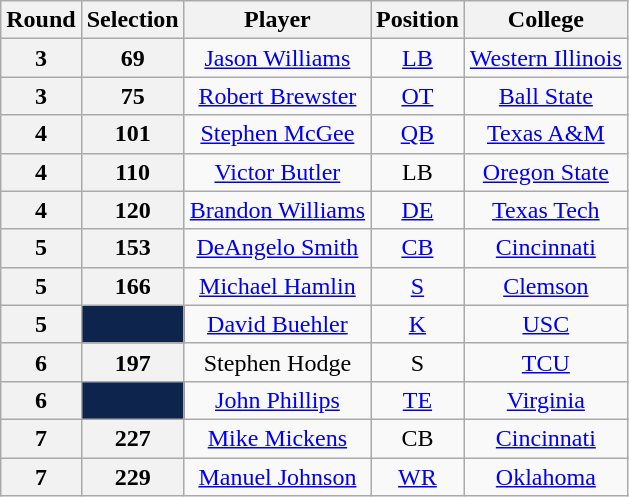<table class="wikitable" style="text-align:center;">
<tr>
<th>Round</th>
<th>Selection</th>
<th>Player</th>
<th>Position</th>
<th>College</th>
</tr>
<tr>
<th>3</th>
<th>69</th>
<td><a href='#'>Jason Williams</a></td>
<td><a href='#'>LB</a></td>
<td><a href='#'>Western Illinois</a></td>
</tr>
<tr>
<th>3</th>
<th>75</th>
<td><a href='#'>Robert Brewster</a></td>
<td><a href='#'>OT</a></td>
<td><a href='#'>Ball State</a></td>
</tr>
<tr>
<th>4</th>
<th>101</th>
<td><a href='#'>Stephen McGee</a></td>
<td><a href='#'>QB</a></td>
<td><a href='#'>Texas A&M</a></td>
</tr>
<tr>
<th>4</th>
<th>110</th>
<td><a href='#'>Victor Butler</a></td>
<td>LB</td>
<td><a href='#'>Oregon State</a></td>
</tr>
<tr>
<th>4</th>
<th>120</th>
<td><a href='#'>Brandon Williams</a></td>
<td><a href='#'>DE</a></td>
<td><a href='#'>Texas Tech</a></td>
</tr>
<tr>
<th>5</th>
<th>153</th>
<td><a href='#'>DeAngelo Smith</a></td>
<td><a href='#'>CB</a></td>
<td><a href='#'>Cincinnati</a></td>
</tr>
<tr>
<th>5</th>
<th>166</th>
<td><a href='#'>Michael Hamlin</a></td>
<td><a href='#'>S</a></td>
<td><a href='#'>Clemson</a></td>
</tr>
<tr>
<th>5</th>
<th style="background:#0D254C;"></th>
<td><a href='#'>David Buehler</a></td>
<td><a href='#'>K</a></td>
<td><a href='#'>USC</a></td>
</tr>
<tr>
<th>6</th>
<th>197</th>
<td>Stephen Hodge</td>
<td>S</td>
<td><a href='#'>TCU</a></td>
</tr>
<tr>
<th>6</th>
<th style="background:#0D254C;"></th>
<td><a href='#'>John Phillips</a></td>
<td><a href='#'>TE</a></td>
<td><a href='#'>Virginia</a></td>
</tr>
<tr>
<th>7</th>
<th>227</th>
<td><a href='#'>Mike Mickens</a></td>
<td>CB</td>
<td><a href='#'>Cincinnati</a></td>
</tr>
<tr>
<th>7</th>
<th>229</th>
<td><a href='#'>Manuel Johnson</a></td>
<td><a href='#'>WR</a></td>
<td><a href='#'>Oklahoma</a></td>
</tr>
</table>
